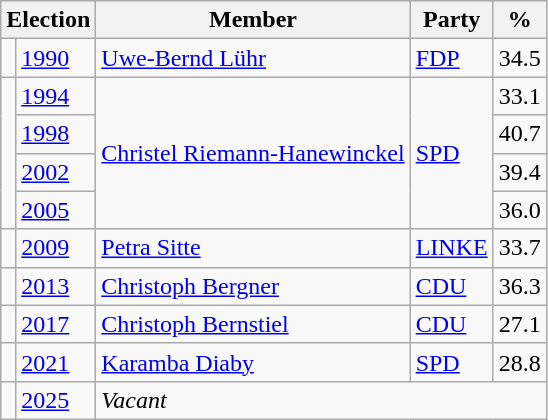<table class=wikitable>
<tr>
<th colspan=2>Election</th>
<th>Member</th>
<th>Party</th>
<th>%</th>
</tr>
<tr>
<td bgcolor=></td>
<td><a href='#'>1990</a></td>
<td><a href='#'>Uwe-Bernd Lühr</a></td>
<td><a href='#'>FDP</a></td>
<td align=right>34.5</td>
</tr>
<tr>
<td rowspan=4 bgcolor=></td>
<td><a href='#'>1994</a></td>
<td rowspan=4><a href='#'>Christel Riemann-Hanewinckel</a></td>
<td rowspan=4><a href='#'>SPD</a></td>
<td align=right>33.1</td>
</tr>
<tr>
<td><a href='#'>1998</a></td>
<td align=right>40.7</td>
</tr>
<tr>
<td><a href='#'>2002</a></td>
<td align=right>39.4</td>
</tr>
<tr>
<td><a href='#'>2005</a></td>
<td align=right>36.0</td>
</tr>
<tr>
<td bgcolor=></td>
<td><a href='#'>2009</a></td>
<td><a href='#'>Petra Sitte</a></td>
<td><a href='#'>LINKE</a></td>
<td align=right>33.7</td>
</tr>
<tr>
<td bgcolor=></td>
<td><a href='#'>2013</a></td>
<td><a href='#'>Christoph Bergner</a></td>
<td><a href='#'>CDU</a></td>
<td align=right>36.3</td>
</tr>
<tr>
<td bgcolor=></td>
<td><a href='#'>2017</a></td>
<td><a href='#'>Christoph Bernstiel</a></td>
<td><a href='#'>CDU</a></td>
<td align=right>27.1</td>
</tr>
<tr>
<td bgcolor=></td>
<td><a href='#'>2021</a></td>
<td><a href='#'>Karamba Diaby</a></td>
<td><a href='#'>SPD</a></td>
<td align=right>28.8</td>
</tr>
<tr>
<td></td>
<td><a href='#'>2025</a></td>
<td colspan=3><em>Vacant</em></td>
</tr>
</table>
